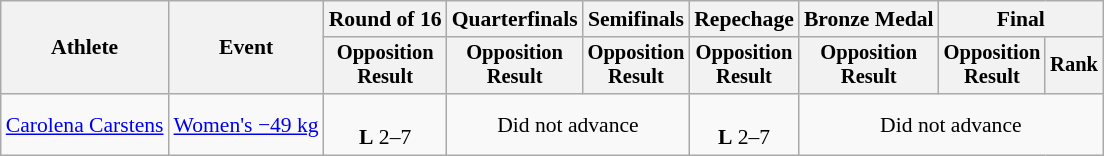<table class="wikitable" style="font-size:90%">
<tr>
<th rowspan="2">Athlete</th>
<th rowspan="2">Event</th>
<th>Round of 16</th>
<th>Quarterfinals</th>
<th>Semifinals</th>
<th>Repechage</th>
<th>Bronze Medal</th>
<th colspan=2>Final</th>
</tr>
<tr style="font-size:95%">
<th>Opposition<br>Result</th>
<th>Opposition<br>Result</th>
<th>Opposition<br>Result</th>
<th>Opposition<br>Result</th>
<th>Opposition<br>Result</th>
<th>Opposition<br>Result</th>
<th>Rank</th>
</tr>
<tr align=center>
<td align=left><a href='#'>Carolena Carstens</a></td>
<td align=left><a href='#'>Women's −49 kg</a></td>
<td><br><strong>L</strong> 2–7</td>
<td colspan=2>Did not advance</td>
<td><br><strong>L</strong> 2–7</td>
<td colspan=3>Did not advance</td>
</tr>
</table>
